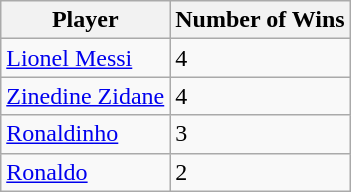<table class="wikitable">
<tr>
<th>Player</th>
<th>Number of Wins</th>
</tr>
<tr>
<td><a href='#'>Lionel Messi</a></td>
<td>4</td>
</tr>
<tr>
<td><a href='#'>Zinedine Zidane</a></td>
<td>4</td>
</tr>
<tr>
<td><a href='#'>Ronaldinho</a></td>
<td>3</td>
</tr>
<tr>
<td><a href='#'>Ronaldo</a></td>
<td>2</td>
</tr>
</table>
